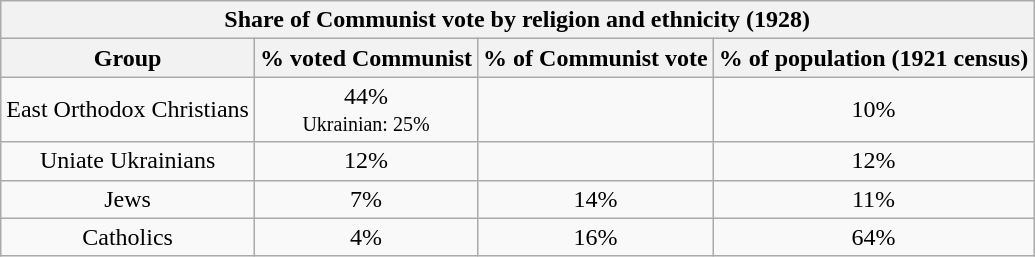<table class="wikitable floatright" style="text-align:center;">
<tr>
<th colspan=7>Share of Communist vote by religion and ethnicity (1928)</th>
</tr>
<tr>
<th>Group</th>
<th>% voted Communist</th>
<th>% of Communist vote</th>
<th>% of population (1921 census)</th>
</tr>
<tr>
<td>East Orthodox Christians</td>
<td>44%<br><small>Ukrainian: 25%</small></td>
<td></td>
<td>10%</td>
</tr>
<tr>
<td>Uniate Ukrainians</td>
<td>12%</td>
<td></td>
<td>12%</td>
</tr>
<tr>
<td>Jews</td>
<td>7%</td>
<td>14%</td>
<td>11%</td>
</tr>
<tr>
<td>Catholics</td>
<td>4%</td>
<td>16%</td>
<td>64%</td>
</tr>
</table>
